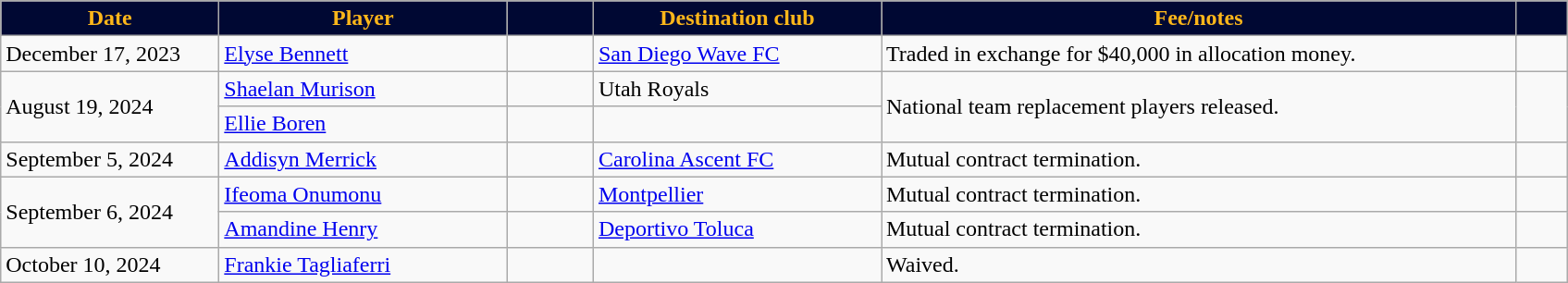<table class="wikitable sortable" style="text-align:left;">
<tr>
<th style="background:#000833; color:#FDB71A; width:150px;" data-sort-type="date">Date</th>
<th style="background:#000833; color:#FDB71A; width:200px;">Player</th>
<th style="background:#000833; color:#FDB71A; width:55px;"></th>
<th style="background:#000833; color:#FDB71A; width:200px;">Destination club</th>
<th style="background:#000833; color:#FDB71A; width:450px;">Fee/notes</th>
<th style="background:#000833; color:#FDB71A; width:30px;"></th>
</tr>
<tr>
<td>December 17, 2023</td>
<td> <a href='#'>Elyse Bennett</a></td>
<td align="center"></td>
<td> <a href='#'>San Diego Wave FC</a></td>
<td>Traded in exchange for $40,000 in allocation money.</td>
<td></td>
</tr>
<tr>
<td rowspan="2">August 19, 2024</td>
<td> <a href='#'>Shaelan Murison</a></td>
<td></td>
<td> Utah Royals</td>
<td rowspan="2">National team replacement players released.</td>
<td rowspan="2"></td>
</tr>
<tr>
<td> <a href='#'>Ellie Boren</a></td>
<td></td>
<td></td>
</tr>
<tr>
<td>September 5, 2024</td>
<td> <a href='#'>Addisyn Merrick</a></td>
<td></td>
<td> <a href='#'>Carolina Ascent FC</a></td>
<td>Mutual contract termination.</td>
<td></td>
</tr>
<tr>
<td rowspan="2">September 6, 2024</td>
<td> <a href='#'>Ifeoma Onumonu</a></td>
<td></td>
<td> <a href='#'>Montpellier</a></td>
<td>Mutual contract termination.</td>
<td></td>
</tr>
<tr>
<td> <a href='#'>Amandine Henry</a></td>
<td></td>
<td> <a href='#'>Deportivo Toluca</a></td>
<td>Mutual contract termination.</td>
<td></td>
</tr>
<tr>
<td>October 10, 2024</td>
<td> <a href='#'>Frankie Tagliaferri</a></td>
<td></td>
<td></td>
<td>Waived.</td>
<td></td>
</tr>
</table>
